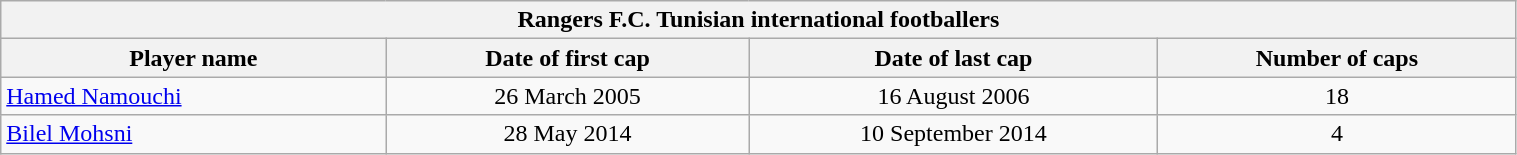<table class="wikitable plainrowheaders" style="width: 80%;">
<tr>
<th colspan=5>Rangers F.C. Tunisian international footballers </th>
</tr>
<tr>
<th scope="col">Player name</th>
<th scope="col">Date of first cap</th>
<th scope="col">Date of last cap</th>
<th scope="col">Number of caps</th>
</tr>
<tr>
<td><a href='#'>Hamed Namouchi</a></td>
<td align="center">26 March 2005</td>
<td align="center">16 August 2006</td>
<td align="center">18</td>
</tr>
<tr>
<td><a href='#'>Bilel Mohsni</a></td>
<td align="center">28 May 2014</td>
<td align="center">10 September 2014</td>
<td align="center">4</td>
</tr>
</table>
